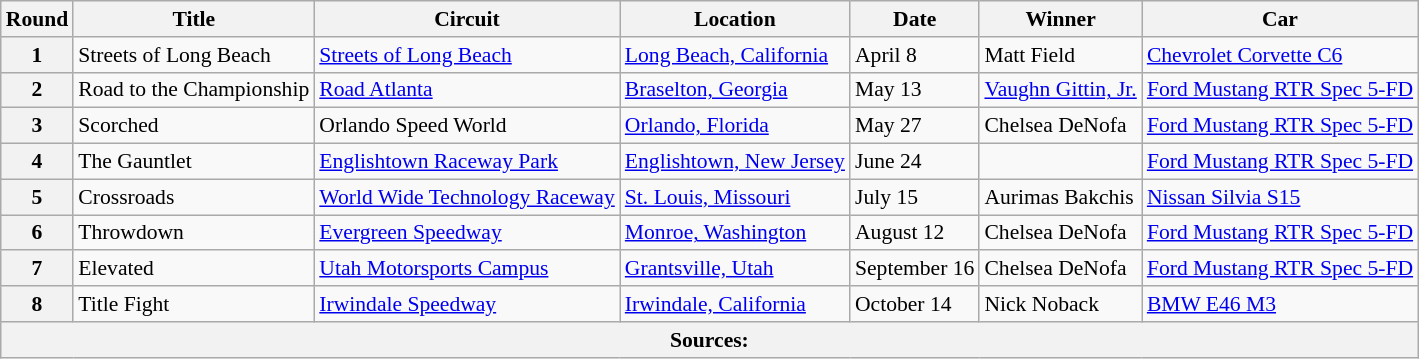<table class="wikitable" style="font-size: 90%;">
<tr>
<th>Round</th>
<th>Title</th>
<th>Circuit</th>
<th>Location</th>
<th>Date</th>
<th>Winner</th>
<th>Car</th>
</tr>
<tr>
<th>1</th>
<td>Streets of Long Beach</td>
<td><a href='#'>Streets of Long Beach</a></td>
<td><a href='#'>Long Beach, California</a></td>
<td>April 8</td>
<td> Matt Field</td>
<td><a href='#'>Chevrolet Corvette C6</a></td>
</tr>
<tr>
<th>2</th>
<td>Road to the Championship</td>
<td><a href='#'>Road Atlanta</a></td>
<td><a href='#'>Braselton, Georgia</a></td>
<td>May 13</td>
<td> <a href='#'>Vaughn Gittin, Jr.</a></td>
<td><a href='#'>Ford Mustang RTR Spec 5-FD</a></td>
</tr>
<tr>
<th>3</th>
<td>Scorched</td>
<td>Orlando Speed World</td>
<td><a href='#'>Orlando, Florida</a></td>
<td>May 27</td>
<td> Chelsea DeNofa</td>
<td><a href='#'>Ford Mustang RTR Spec 5-FD</a></td>
</tr>
<tr>
<th>4</th>
<td>The Gauntlet</td>
<td><a href='#'>Englishtown Raceway Park</a></td>
<td><a href='#'>Englishtown, New Jersey</a></td>
<td>June 24</td>
<td> </td>
<td><a href='#'>Ford Mustang RTR Spec 5-FD</a></td>
</tr>
<tr>
<th>5</th>
<td>Crossroads</td>
<td><a href='#'>World Wide Technology Raceway</a></td>
<td><a href='#'>St. Louis, Missouri</a></td>
<td>July 15</td>
<td> Aurimas Bakchis</td>
<td><a href='#'>Nissan Silvia S15</a></td>
</tr>
<tr>
<th>6</th>
<td>Throwdown</td>
<td><a href='#'>Evergreen Speedway</a></td>
<td><a href='#'>Monroe, Washington</a></td>
<td>August 12</td>
<td> Chelsea DeNofa</td>
<td><a href='#'>Ford Mustang RTR Spec 5-FD</a></td>
</tr>
<tr>
<th>7</th>
<td>Elevated</td>
<td><a href='#'>Utah Motorsports Campus</a></td>
<td><a href='#'>Grantsville, Utah</a></td>
<td>September 16</td>
<td> Chelsea DeNofa</td>
<td><a href='#'>Ford Mustang RTR Spec 5-FD</a></td>
</tr>
<tr>
<th>8</th>
<td>Title Fight</td>
<td><a href='#'>Irwindale Speedway</a></td>
<td><a href='#'>Irwindale, California</a></td>
<td>October 14</td>
<td> Nick Noback</td>
<td><a href='#'>BMW E46 M3</a></td>
</tr>
<tr>
<th colspan=7>Sources:</th>
</tr>
</table>
